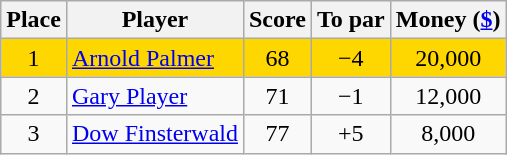<table class="wikitable">
<tr>
<th>Place</th>
<th>Player</th>
<th>Score</th>
<th>To par</th>
<th>Money (<a href='#'>$</a>)</th>
</tr>
<tr style="background:gold">
<td align=center>1</td>
<td> <a href='#'>Arnold Palmer</a></td>
<td align=center>68</td>
<td align=center>−4</td>
<td align=center>20,000</td>
</tr>
<tr>
<td align=center>2</td>
<td> <a href='#'>Gary Player</a></td>
<td align=center>71</td>
<td align=center>−1</td>
<td align=center>12,000</td>
</tr>
<tr>
<td align=center>3</td>
<td> <a href='#'>Dow Finsterwald</a></td>
<td align=center>77</td>
<td align=center>+5</td>
<td align=center>8,000</td>
</tr>
</table>
